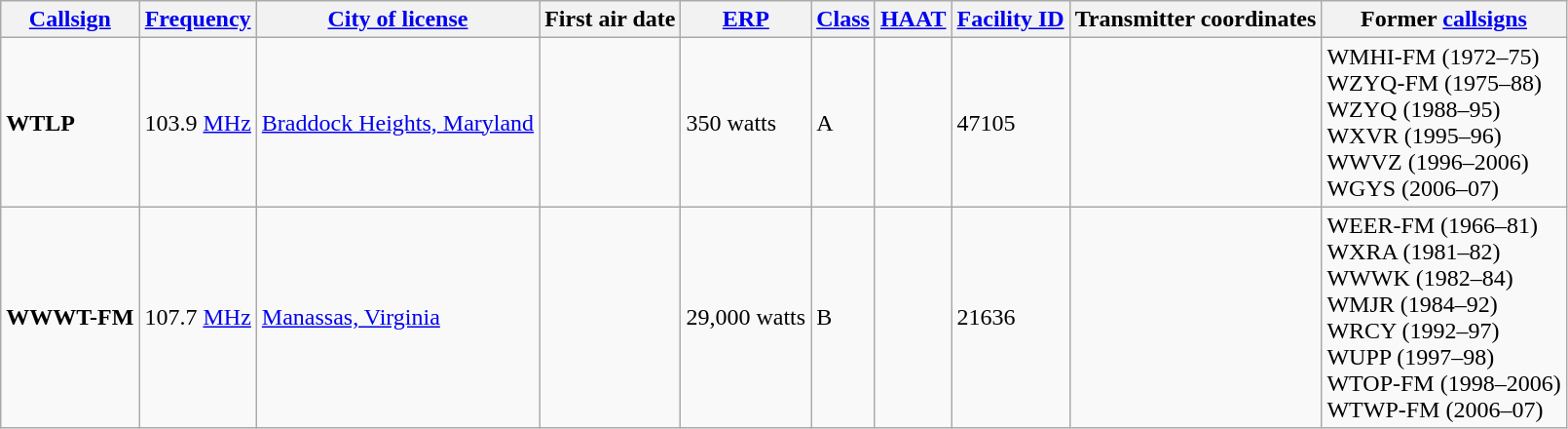<table class="wikitable">
<tr>
<th><a href='#'>Callsign</a></th>
<th><a href='#'>Frequency</a></th>
<th><a href='#'>City of license</a></th>
<th>First air date</th>
<th><a href='#'>ERP</a></th>
<th><a href='#'>Class</a></th>
<th><a href='#'>HAAT</a></th>
<th><a href='#'>Facility ID</a></th>
<th>Transmitter coordinates</th>
<th>Former <a href='#'>callsigns</a></th>
</tr>
<tr>
<td><strong>WTLP</strong></td>
<td>103.9 <a href='#'>MHz</a> </td>
<td><a href='#'>Braddock Heights, Maryland</a></td>
<td></td>
<td>350 watts</td>
<td>A</td>
<td></td>
<td>47105</td>
<td></td>
<td>WMHI-FM (1972–75)<br>WZYQ-FM (1975–88)<br>WZYQ (1988–95)<br>WXVR (1995–96)<br>WWVZ (1996–2006)<br>WGYS (2006–07)</td>
</tr>
<tr>
<td><strong>WWWT-FM</strong></td>
<td>107.7 <a href='#'>MHz</a> </td>
<td><a href='#'>Manassas, Virginia</a></td>
<td></td>
<td>29,000 watts</td>
<td>B</td>
<td></td>
<td>21636</td>
<td></td>
<td>WEER-FM (1966–81)<br>WXRA (1981–82)<br>WWWK (1982–84)<br>WMJR (1984–92)<br>WRCY (1992–97)<br>WUPP (1997–98)<br>WTOP-FM (1998–2006)<br>WTWP-FM (2006–07)</td>
</tr>
</table>
